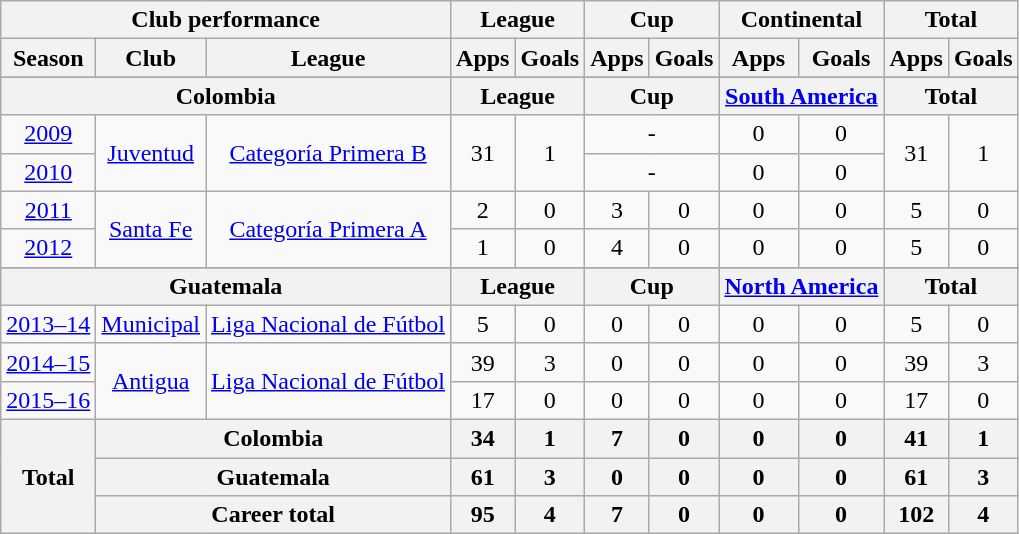<table class="wikitable" style="text-align:center">
<tr>
<th colspan=3>Club performance</th>
<th colspan=2>League</th>
<th colspan=2>Cup</th>
<th colspan=2>Continental</th>
<th colspan=2>Total</th>
</tr>
<tr>
<th>Season</th>
<th>Club</th>
<th>League</th>
<th>Apps</th>
<th>Goals</th>
<th>Apps</th>
<th>Goals</th>
<th>Apps</th>
<th>Goals</th>
<th>Apps</th>
<th>Goals</th>
</tr>
<tr>
</tr>
<tr>
<th colspan=3>Colombia</th>
<th colspan=2>League</th>
<th colspan=2>Cup</th>
<th colspan=2><a href='#'>South America</a></th>
<th colspan=2>Total</th>
</tr>
<tr>
<td><a href='#'>2009</a></td>
<td rowspan="2"><a href='#'>Juventud</a></td>
<td rowspan="2"><a href='#'>Categoría Primera B</a></td>
<td rowspan="2">31</td>
<td rowspan="2">1</td>
<td colspan="2">-</td>
<td>0</td>
<td>0</td>
<td rowspan="2">31</td>
<td rowspan="2">1</td>
</tr>
<tr>
<td><a href='#'>2010</a></td>
<td colspan="2">-</td>
<td>0</td>
<td>0</td>
</tr>
<tr>
<td><a href='#'>2011</a></td>
<td rowspan="2"><a href='#'>Santa Fe</a></td>
<td rowspan="2"><a href='#'>Categoría Primera A</a></td>
<td>2</td>
<td>0</td>
<td>3</td>
<td>0</td>
<td>0</td>
<td>0</td>
<td>5</td>
<td>0</td>
</tr>
<tr>
<td><a href='#'>2012</a></td>
<td>1</td>
<td>0</td>
<td>4</td>
<td>0</td>
<td>0</td>
<td>0</td>
<td>5</td>
<td>0</td>
</tr>
<tr>
</tr>
<tr>
<th colspan=3>Guatemala</th>
<th colspan=2>League</th>
<th colspan=2>Cup</th>
<th colspan=2><a href='#'>North America</a></th>
<th colspan=2>Total</th>
</tr>
<tr>
<td><a href='#'>2013–14</a></td>
<td><a href='#'>Municipal</a></td>
<td><a href='#'>Liga Nacional de Fútbol</a></td>
<td>5</td>
<td>0</td>
<td>0</td>
<td>0</td>
<td>0</td>
<td>0</td>
<td>5</td>
<td>0</td>
</tr>
<tr>
<td><a href='#'>2014–15</a></td>
<td rowspan=2><a href='#'>Antigua</a></td>
<td rowspan=2><a href='#'>Liga Nacional de Fútbol</a></td>
<td>39</td>
<td>3</td>
<td>0</td>
<td>0</td>
<td>0</td>
<td>0</td>
<td>39</td>
<td>3</td>
</tr>
<tr>
<td><a href='#'>2015–16</a></td>
<td>17</td>
<td>0</td>
<td>0</td>
<td>0</td>
<td>0</td>
<td>0</td>
<td>17</td>
<td>0</td>
</tr>
<tr>
<th rowspan=3>Total</th>
<th colspan=2>Colombia</th>
<th>34</th>
<th>1</th>
<th>7</th>
<th>0</th>
<th>0</th>
<th>0</th>
<th>41</th>
<th>1</th>
</tr>
<tr>
<th colspan=2>Guatemala</th>
<th>61</th>
<th>3</th>
<th>0</th>
<th>0</th>
<th>0</th>
<th>0</th>
<th>61</th>
<th>3</th>
</tr>
<tr>
<th colspan=2>Career total</th>
<th>95</th>
<th>4</th>
<th>7</th>
<th>0</th>
<th>0</th>
<th>0</th>
<th>102</th>
<th>4</th>
</tr>
</table>
